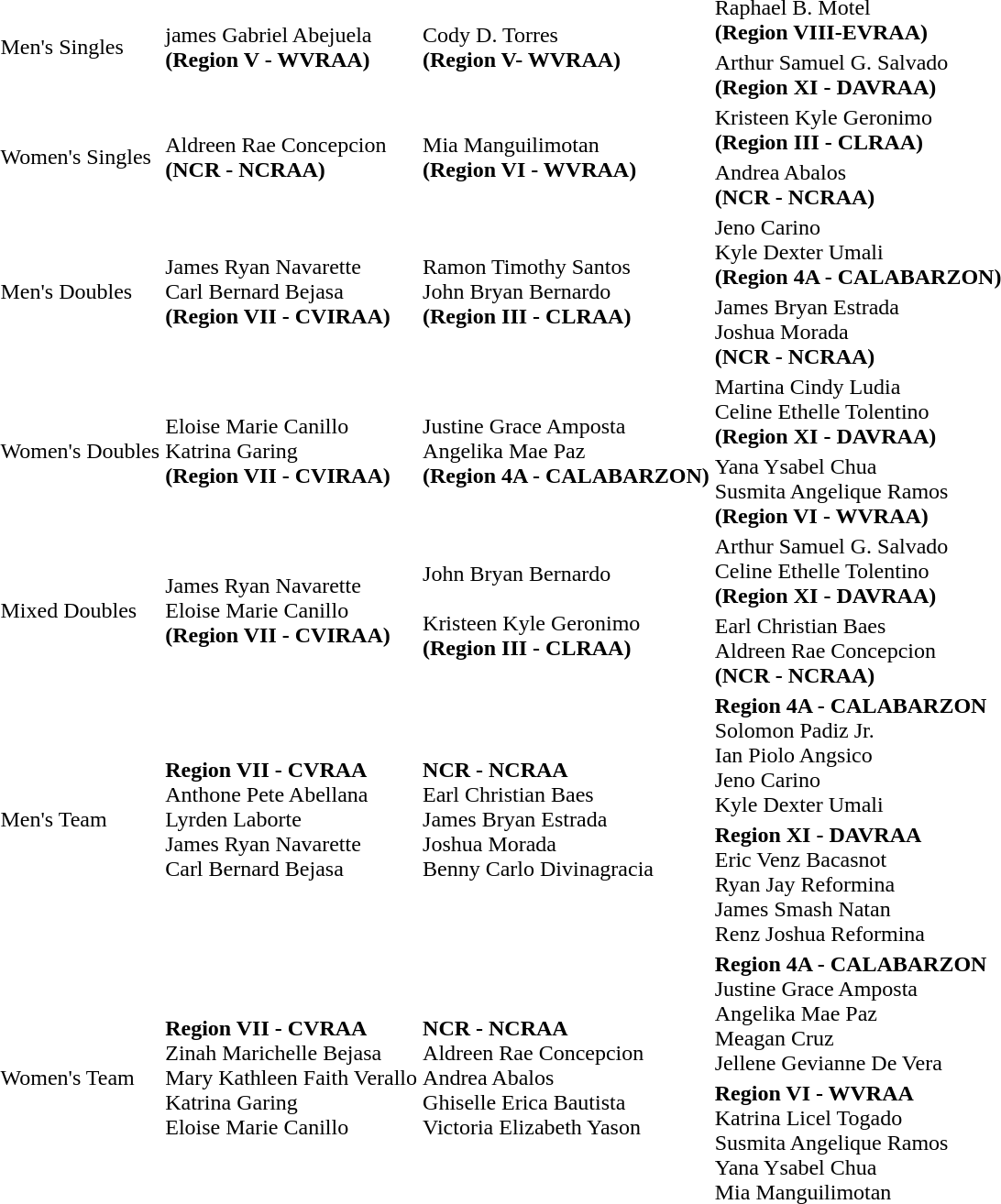<table>
<tr>
<td rowspan=2>Men's Singles</td>
<td rowspan=2>james Gabriel Abejuela<br><strong>(Region V - WVRAA)</strong></td>
<td rowspan=2>Cody D. Torres <br><strong>(Region V- WVRAA)</strong></td>
<td>Raphael B. Motel<br><strong>(Region VIII-EVRAA)</strong></td>
</tr>
<tr>
<td>Arthur Samuel G. Salvado<br><strong>(Region XI - DAVRAA)</strong></td>
</tr>
<tr>
<td rowspan=2>Women's Singles</td>
<td rowspan=2>Aldreen Rae Concepcion<br><strong>(NCR - NCRAA)</strong></td>
<td rowspan=2>Mia Manguilimotan<br><strong>(Region VI - WVRAA)</strong></td>
<td>Kristeen Kyle Geronimo<br><strong>(Region III - CLRAA)</strong></td>
</tr>
<tr>
<td>Andrea Abalos<br><strong>(NCR - NCRAA)</strong></td>
</tr>
<tr>
<td rowspan=2>Men's Doubles</td>
<td rowspan=2>James Ryan Navarette<br>Carl Bernard Bejasa<br><strong>(Region VII - CVIRAA)</strong></td>
<td rowspan=2>Ramon Timothy Santos<br>John Bryan Bernardo<br><strong>(Region III - CLRAA)</strong></td>
<td>Jeno Carino<br>Kyle Dexter Umali<br><strong>(Region 4A - CALABARZON)</strong></td>
</tr>
<tr>
<td>James Bryan Estrada<br>Joshua Morada<br><strong>(NCR - NCRAA)</strong></td>
</tr>
<tr>
<td rowspan=2>Women's Doubles</td>
<td rowspan=2>Eloise Marie Canillo <br> Katrina Garing<br> <strong>(Region VII - CVIRAA)</strong></td>
<td rowspan=2>Justine Grace Amposta<br>Angelika Mae Paz<br><strong>(Region 4A - CALABARZON)</strong></td>
<td>Martina Cindy Ludia<br> Celine Ethelle Tolentino<br><strong>(Region XI - DAVRAA)</strong></td>
</tr>
<tr>
<td>Yana Ysabel Chua<br>Susmita Angelique Ramos<br><strong>(Region VI - WVRAA)</strong></td>
</tr>
<tr>
<td rowspan=2>Mixed Doubles</td>
<td rowspan=2>James Ryan Navarette <br>Eloise Marie Canillo <br><strong>(Region VII - CVIRAA)</strong></td>
<td rowspan=2>John Bryan Bernardo<br> <br>Kristeen Kyle Geronimo<br> <strong>(Region III - CLRAA)</strong></td>
<td>Arthur Samuel G. Salvado<br>Celine Ethelle Tolentino<br><strong>(Region XI - DAVRAA)</strong></td>
</tr>
<tr>
<td>Earl Christian Baes <br> Aldreen Rae Concepcion <br><strong>(NCR - NCRAA)</strong></td>
</tr>
<tr>
<td rowspan=2>Men's Team</td>
<td rowspan=2><strong>Region VII - CVRAA</strong><br>Anthone Pete Abellana<br>Lyrden Laborte<br>James Ryan Navarette<br>Carl Bernard Bejasa</td>
<td rowspan=2><strong>NCR - NCRAA</strong><br>Earl Christian Baes<br>James Bryan Estrada<br>Joshua Morada<br>Benny Carlo Divinagracia</td>
<td><strong>Region 4A - CALABARZON</strong><br>Solomon Padiz Jr.<br>Ian Piolo Angsico<br>Jeno Carino<br>Kyle Dexter Umali</td>
</tr>
<tr>
<td><strong>Region XI - DAVRAA</strong><br>Eric Venz Bacasnot<br>Ryan Jay Reformina<br>James Smash Natan<br>Renz Joshua Reformina</td>
</tr>
<tr>
<td rowspan=2>Women's Team</td>
<td rowspan=2><strong>Region VII - CVRAA</strong><br>Zinah Marichelle Bejasa<br>Mary Kathleen Faith Verallo<br>Katrina Garing<br>Eloise Marie Canillo</td>
<td rowspan=2><strong>NCR - NCRAA</strong><br>Aldreen Rae Concepcion<br>Andrea Abalos<br>Ghiselle Erica Bautista<br>Victoria Elizabeth Yason</td>
<td><strong>Region 4A - CALABARZON</strong><br>Justine Grace Amposta<br>Angelika Mae Paz<br>Meagan Cruz<br>Jellene Gevianne De Vera</td>
</tr>
<tr>
<td><strong>Region VI - WVRAA</strong><br>Katrina Licel Togado<br>Susmita Angelique Ramos<br>Yana Ysabel Chua<br>Mia Manguilimotan</td>
</tr>
</table>
